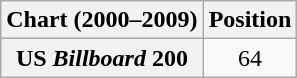<table class="wikitable sortable plainrowheaders" style="text-align:center">
<tr>
<th scope="col">Chart (2000–2009)</th>
<th scope="col">Position</th>
</tr>
<tr>
<th scope="row">US <em>Billboard</em> 200</th>
<td>64</td>
</tr>
</table>
